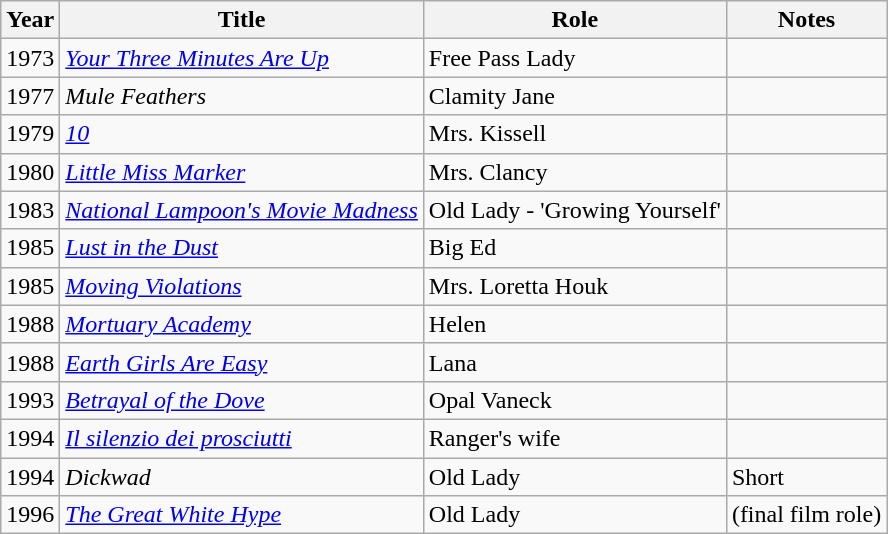<table class="wikitable sortable">
<tr>
<th>Year</th>
<th>Title</th>
<th>Role</th>
<th class="unsortable">Notes</th>
</tr>
<tr>
<td>1973</td>
<td><em><a href='#'>Your Three Minutes Are Up</a></em></td>
<td>Free Pass Lady</td>
<td></td>
</tr>
<tr>
<td>1977</td>
<td><em>Mule Feathers</em></td>
<td>Clamity Jane</td>
<td></td>
</tr>
<tr>
<td>1979</td>
<td><em><a href='#'>10</a></em></td>
<td>Mrs. Kissell</td>
<td></td>
</tr>
<tr>
<td>1980</td>
<td><em><a href='#'>Little Miss Marker</a></em></td>
<td>Mrs. Clancy</td>
<td></td>
</tr>
<tr>
<td>1983</td>
<td><em><a href='#'>National Lampoon's Movie Madness</a></em></td>
<td>Old Lady - 'Growing Yourself'</td>
<td></td>
</tr>
<tr>
<td>1985</td>
<td><em><a href='#'>Lust in the Dust</a></em></td>
<td>Big Ed</td>
<td></td>
</tr>
<tr>
<td>1985</td>
<td><em><a href='#'>Moving Violations</a></em></td>
<td>Mrs. Loretta Houk</td>
<td></td>
</tr>
<tr>
<td>1988</td>
<td><em><a href='#'>Mortuary Academy</a></em></td>
<td>Helen</td>
<td></td>
</tr>
<tr>
<td>1988</td>
<td><em><a href='#'>Earth Girls Are Easy</a></em></td>
<td>Lana</td>
<td></td>
</tr>
<tr>
<td>1993</td>
<td><em><a href='#'>Betrayal of the Dove</a></em></td>
<td>Opal Vaneck</td>
<td></td>
</tr>
<tr>
<td>1994</td>
<td><em><a href='#'>Il silenzio dei prosciutti</a></em></td>
<td>Ranger's wife</td>
<td></td>
</tr>
<tr>
<td>1994</td>
<td><em>Dickwad</em></td>
<td>Old Lady</td>
<td>Short</td>
</tr>
<tr>
<td>1996</td>
<td><em><a href='#'>The Great White Hype</a></em></td>
<td>Old Lady</td>
<td>(final film role)</td>
</tr>
</table>
